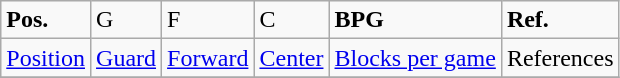<table class="wikitable">
<tr>
<td><strong>Pos.</strong></td>
<td>G</td>
<td>F</td>
<td>C</td>
<td><strong>BPG</strong></td>
<td><strong>Ref.</strong></td>
</tr>
<tr>
<td><a href='#'>Position</a></td>
<td><a href='#'>Guard</a></td>
<td><a href='#'>Forward</a></td>
<td><a href='#'>Center</a></td>
<td><a href='#'>Blocks per game</a></td>
<td>References</td>
</tr>
<tr>
</tr>
</table>
